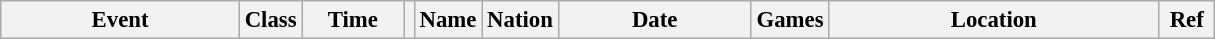<table class="wikitable" style="font-size: 95%;">
<tr>
<th style="width:10em">Event</th>
<th>Class</th>
<th style="width:4em">Time</th>
<th class="unsortable"></th>
<th>Name</th>
<th>Nation</th>
<th style="width:8em">Date</th>
<th>Games</th>
<th style="width:14em">Location</th>
<th style="width:2em">Ref<br>

</th>
</tr>
</table>
